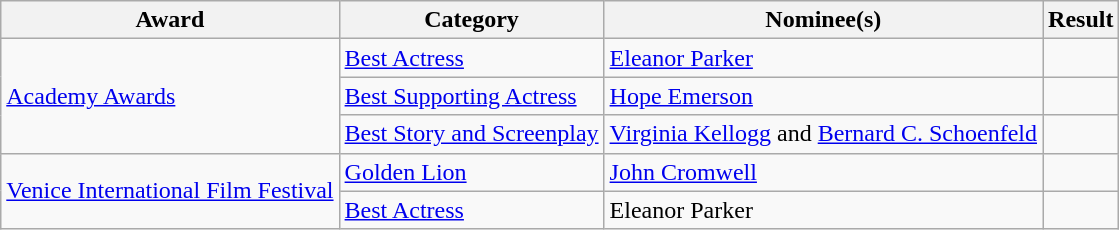<table class="wikitable plainrowheaders">
<tr>
<th>Award</th>
<th>Category</th>
<th>Nominee(s)</th>
<th>Result</th>
</tr>
<tr>
<td rowspan="3"><a href='#'>Academy Awards</a></td>
<td><a href='#'>Best Actress</a></td>
<td><a href='#'>Eleanor Parker</a></td>
<td></td>
</tr>
<tr>
<td><a href='#'>Best Supporting Actress</a></td>
<td><a href='#'>Hope Emerson</a></td>
<td></td>
</tr>
<tr>
<td><a href='#'>Best Story and Screenplay</a></td>
<td><a href='#'>Virginia Kellogg</a> and <a href='#'>Bernard C. Schoenfeld</a></td>
<td></td>
</tr>
<tr>
<td rowspan="2"><a href='#'>Venice International Film Festival</a></td>
<td><a href='#'>Golden Lion</a></td>
<td><a href='#'>John Cromwell</a></td>
<td></td>
</tr>
<tr>
<td><a href='#'>Best Actress</a></td>
<td>Eleanor Parker</td>
<td></td>
</tr>
</table>
